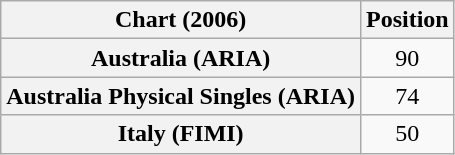<table class="wikitable sortable plainrowheaders" style="text-align:center">
<tr>
<th>Chart (2006)</th>
<th>Position</th>
</tr>
<tr>
<th scope="row">Australia (ARIA)</th>
<td>90</td>
</tr>
<tr>
<th scope="row">Australia Physical Singles (ARIA)</th>
<td>74</td>
</tr>
<tr>
<th scope="row">Italy (FIMI)</th>
<td>50</td>
</tr>
</table>
